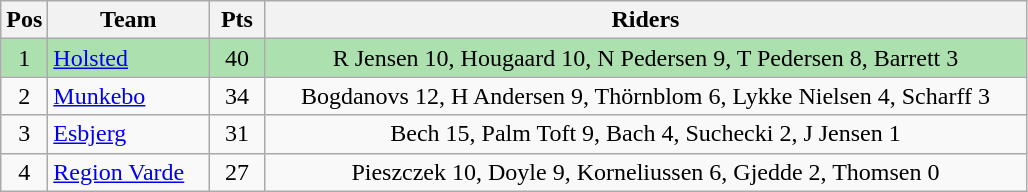<table class="wikitable" style="font-size: 100%">
<tr>
<th width=20>Pos</th>
<th width=100>Team</th>
<th width=30>Pts</th>
<th width=500>Riders</th>
</tr>
<tr align=center style="background:#ACE1AF;">
<td>1</td>
<td align="left"><a href='#'>Holsted</a></td>
<td>40</td>
<td>R Jensen 10, Hougaard 10, N Pedersen 9, T Pedersen 8, Barrett 3</td>
</tr>
<tr align=center>
<td>2</td>
<td align="left"><a href='#'>Munkebo</a></td>
<td>34</td>
<td>Bogdanovs 12, H Andersen 9, Thörnblom 6, Lykke Nielsen 4, Scharff 3</td>
</tr>
<tr align=center>
<td>3</td>
<td align="left"><a href='#'>Esbjerg</a></td>
<td>31</td>
<td>Bech 15, Palm Toft 9, Bach 4, Suchecki 2, J Jensen 1</td>
</tr>
<tr align=center>
<td>4</td>
<td align="left"><a href='#'>Region Varde</a></td>
<td>27</td>
<td>Pieszczek 10, Doyle 9, Korneliussen 6, Gjedde 2, Thomsen 0</td>
</tr>
</table>
